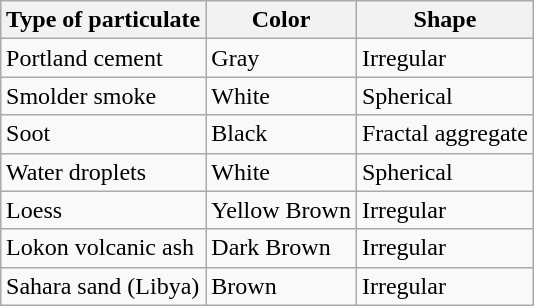<table class="wikitable" style="margin-left: auto; margin-right: auto; border: none;">
<tr>
<th>Type of particulate</th>
<th>Color</th>
<th>Shape</th>
</tr>
<tr>
<td>Portland cement</td>
<td>Gray</td>
<td>Irregular</td>
</tr>
<tr>
<td>Smolder smoke</td>
<td>White</td>
<td>Spherical</td>
</tr>
<tr>
<td>Soot</td>
<td>Black</td>
<td>Fractal aggregate</td>
</tr>
<tr>
<td>Water droplets</td>
<td>White</td>
<td>Spherical</td>
</tr>
<tr>
<td>Loess</td>
<td>Yellow Brown</td>
<td>Irregular</td>
</tr>
<tr>
<td>Lokon volcanic ash</td>
<td>Dark Brown</td>
<td>Irregular</td>
</tr>
<tr>
<td>Sahara sand (Libya)</td>
<td>Brown</td>
<td>Irregular</td>
</tr>
</table>
